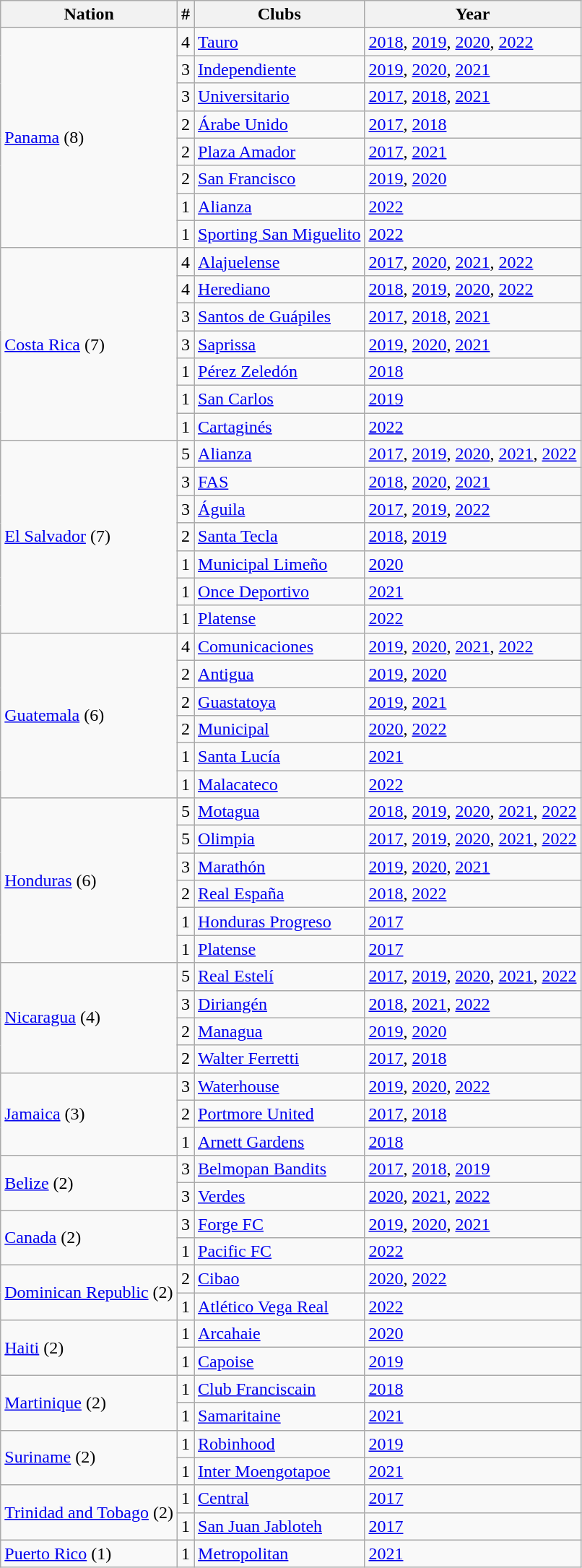<table class="wikitable sortable">
<tr>
<th>Nation</th>
<th>#</th>
<th>Clubs</th>
<th>Year</th>
</tr>
<tr>
<td rowspan="8"> <a href='#'>Panama</a> (8)</td>
<td style="text-align:center;">4</td>
<td><a href='#'>Tauro</a></td>
<td><a href='#'>2018</a>, <a href='#'>2019</a>, <a href='#'>2020</a>, <a href='#'>2022</a></td>
</tr>
<tr>
<td style="text-align:center;">3</td>
<td><a href='#'>Independiente</a></td>
<td><a href='#'>2019</a>, <a href='#'>2020</a>, <a href='#'>2021</a></td>
</tr>
<tr>
<td style="text-align:center;">3</td>
<td><a href='#'>Universitario</a></td>
<td><a href='#'>2017</a>, <a href='#'>2018</a>, <a href='#'>2021</a></td>
</tr>
<tr>
<td style="text-align:center;">2</td>
<td><a href='#'>Árabe Unido</a></td>
<td><a href='#'>2017</a>, <a href='#'>2018</a></td>
</tr>
<tr>
<td style="text-align:center;">2</td>
<td><a href='#'>Plaza Amador</a></td>
<td><a href='#'>2017</a>, <a href='#'>2021</a></td>
</tr>
<tr>
<td style="text-align:center;">2</td>
<td><a href='#'>San Francisco</a></td>
<td><a href='#'>2019</a>, <a href='#'>2020</a></td>
</tr>
<tr>
<td style="text-align:center;">1</td>
<td><a href='#'>Alianza</a></td>
<td><a href='#'>2022</a></td>
</tr>
<tr>
<td style="text-align:center;">1</td>
<td><a href='#'>Sporting San Miguelito</a></td>
<td><a href='#'>2022</a></td>
</tr>
<tr>
<td rowspan="7"> <a href='#'>Costa Rica</a> (7)</td>
<td style="text-align:center;">4</td>
<td><a href='#'>Alajuelense</a></td>
<td><a href='#'>2017</a>, <a href='#'>2020</a>, <a href='#'>2021</a>, <a href='#'>2022</a></td>
</tr>
<tr>
<td style="text-align:center;">4</td>
<td><a href='#'>Herediano</a></td>
<td><a href='#'>2018</a>, <a href='#'>2019</a>, <a href='#'>2020</a>, <a href='#'>2022</a></td>
</tr>
<tr>
<td style="text-align:center;">3</td>
<td><a href='#'>Santos de Guápiles</a></td>
<td><a href='#'>2017</a>, <a href='#'>2018</a>, <a href='#'>2021</a></td>
</tr>
<tr>
<td style="text-align:center;">3</td>
<td><a href='#'>Saprissa</a></td>
<td><a href='#'>2019</a>, <a href='#'>2020</a>, <a href='#'>2021</a></td>
</tr>
<tr>
<td style="text-align:center;">1</td>
<td><a href='#'>Pérez Zeledón</a></td>
<td><a href='#'>2018</a></td>
</tr>
<tr>
<td style="text-align:center;">1</td>
<td><a href='#'>San Carlos</a></td>
<td><a href='#'>2019</a></td>
</tr>
<tr>
<td style="text-align:center;">1</td>
<td><a href='#'>Cartaginés</a></td>
<td><a href='#'>2022</a></td>
</tr>
<tr>
<td rowspan="7"> <a href='#'>El Salvador</a> (7)</td>
<td style="text-align:center;">5</td>
<td><a href='#'>Alianza</a></td>
<td><a href='#'>2017</a>, <a href='#'>2019</a>, <a href='#'>2020</a>, <a href='#'>2021</a>, <a href='#'>2022</a></td>
</tr>
<tr>
<td style="text-align:center;">3</td>
<td><a href='#'>FAS</a></td>
<td><a href='#'>2018</a>, <a href='#'>2020</a>, <a href='#'>2021</a></td>
</tr>
<tr>
<td style="text-align:center;">3</td>
<td><a href='#'>Águila</a></td>
<td><a href='#'>2017</a>, <a href='#'>2019</a>, <a href='#'>2022</a></td>
</tr>
<tr>
<td style="text-align:center;">2</td>
<td><a href='#'>Santa Tecla</a></td>
<td><a href='#'>2018</a>, <a href='#'>2019</a></td>
</tr>
<tr>
<td style="text-align:center;">1</td>
<td><a href='#'>Municipal Limeño</a></td>
<td><a href='#'>2020</a></td>
</tr>
<tr>
<td style="text-align:center;">1</td>
<td><a href='#'>Once Deportivo</a></td>
<td><a href='#'>2021</a></td>
</tr>
<tr>
<td style="text-align:center;">1</td>
<td><a href='#'>Platense</a></td>
<td><a href='#'>2022</a></td>
</tr>
<tr>
<td rowspan="6"> <a href='#'>Guatemala</a> (6)</td>
<td style="text-align:center;">4</td>
<td><a href='#'>Comunicaciones</a></td>
<td><a href='#'>2019</a>, <a href='#'>2020</a>, <a href='#'>2021</a>, <a href='#'>2022</a></td>
</tr>
<tr>
<td style="text-align:center;">2</td>
<td><a href='#'>Antigua</a></td>
<td><a href='#'>2019</a>, <a href='#'>2020</a></td>
</tr>
<tr>
<td style="text-align:center;">2</td>
<td><a href='#'>Guastatoya</a></td>
<td><a href='#'>2019</a>, <a href='#'>2021</a></td>
</tr>
<tr>
<td style="text-align:center;">2</td>
<td><a href='#'>Municipal</a></td>
<td><a href='#'>2020</a>, <a href='#'>2022</a></td>
</tr>
<tr>
<td style="text-align:center;">1</td>
<td><a href='#'>Santa Lucía</a></td>
<td><a href='#'>2021</a></td>
</tr>
<tr>
<td style="text-align:center;">1</td>
<td><a href='#'>Malacateco</a></td>
<td><a href='#'>2022</a></td>
</tr>
<tr>
<td rowspan="6"> <a href='#'>Honduras</a> (6)</td>
<td style="text-align:center;">5</td>
<td><a href='#'>Motagua</a></td>
<td><a href='#'>2018</a>, <a href='#'>2019</a>, <a href='#'>2020</a>, <a href='#'>2021</a>, <a href='#'>2022</a></td>
</tr>
<tr>
<td style="text-align:center;">5</td>
<td><a href='#'>Olimpia</a></td>
<td><a href='#'>2017</a>, <a href='#'>2019</a>, <a href='#'>2020</a>, <a href='#'>2021</a>, <a href='#'>2022</a></td>
</tr>
<tr>
<td style="text-align:center;">3</td>
<td><a href='#'>Marathón</a></td>
<td><a href='#'>2019</a>, <a href='#'>2020</a>, <a href='#'>2021</a></td>
</tr>
<tr>
<td style="text-align:center;">2</td>
<td><a href='#'>Real España</a></td>
<td><a href='#'>2018</a>, <a href='#'>2022</a></td>
</tr>
<tr>
<td style="text-align:center;">1</td>
<td><a href='#'>Honduras Progreso</a></td>
<td><a href='#'>2017</a></td>
</tr>
<tr>
<td style="text-align:center;">1</td>
<td><a href='#'>Platense</a></td>
<td><a href='#'>2017</a></td>
</tr>
<tr>
<td rowspan="4"> <a href='#'>Nicaragua</a> (4)</td>
<td style="text-align:center;">5</td>
<td><a href='#'>Real Estelí</a></td>
<td><a href='#'>2017</a>, <a href='#'>2019</a>, <a href='#'>2020</a>, <a href='#'>2021</a>, <a href='#'>2022</a></td>
</tr>
<tr>
<td style="text-align:center;">3</td>
<td><a href='#'>Diriangén</a></td>
<td><a href='#'>2018</a>, <a href='#'>2021</a>, <a href='#'>2022</a></td>
</tr>
<tr>
<td style="text-align:center;">2</td>
<td><a href='#'>Managua</a></td>
<td><a href='#'>2019</a>, <a href='#'>2020</a></td>
</tr>
<tr>
<td style="text-align:center;">2</td>
<td><a href='#'>Walter Ferretti</a></td>
<td><a href='#'>2017</a>, <a href='#'>2018</a></td>
</tr>
<tr>
<td rowspan="3"> <a href='#'>Jamaica</a> (3)</td>
<td style="text-align:center;">3</td>
<td><a href='#'>Waterhouse</a></td>
<td><a href='#'>2019</a>, <a href='#'>2020</a>, <a href='#'>2022</a></td>
</tr>
<tr>
<td style="text-align:center;">2</td>
<td><a href='#'>Portmore United</a></td>
<td><a href='#'>2017</a>, <a href='#'>2018</a></td>
</tr>
<tr>
<td style="text-align:center;">1</td>
<td><a href='#'>Arnett Gardens</a></td>
<td><a href='#'>2018</a></td>
</tr>
<tr>
<td rowspan="2"> <a href='#'>Belize</a> (2)</td>
<td style="text-align:center;">3</td>
<td><a href='#'>Belmopan Bandits</a></td>
<td><a href='#'>2017</a>, <a href='#'>2018</a>, <a href='#'>2019</a></td>
</tr>
<tr>
<td style="text-align:center;">3</td>
<td><a href='#'>Verdes</a></td>
<td><a href='#'>2020</a>, <a href='#'>2021</a>, <a href='#'>2022</a></td>
</tr>
<tr>
<td rowspan="2"> <a href='#'>Canada</a> (2)</td>
<td style="text-align:center;">3</td>
<td><a href='#'>Forge FC</a></td>
<td><a href='#'>2019</a>, <a href='#'>2020</a>, <a href='#'>2021</a></td>
</tr>
<tr>
<td style="text-align:center;">1</td>
<td><a href='#'>Pacific FC</a></td>
<td><a href='#'>2022</a></td>
</tr>
<tr>
<td rowspan="2"> <a href='#'>Dominican Republic</a> (2)</td>
<td style="text-align:center;">2</td>
<td><a href='#'>Cibao</a></td>
<td><a href='#'>2020</a>, <a href='#'>2022</a></td>
</tr>
<tr>
<td style="text-align:center;">1</td>
<td><a href='#'>Atlético Vega Real</a></td>
<td><a href='#'>2022</a></td>
</tr>
<tr>
<td rowspan="2"> <a href='#'>Haiti</a> (2)</td>
<td style="text-align:center;">1</td>
<td><a href='#'>Arcahaie</a></td>
<td><a href='#'>2020</a></td>
</tr>
<tr>
<td style="text-align:center;">1</td>
<td><a href='#'>Capoise</a></td>
<td><a href='#'>2019</a></td>
</tr>
<tr>
<td rowspan="2"> <a href='#'>Martinique</a> (2)</td>
<td style="text-align:center;">1</td>
<td><a href='#'>Club Franciscain</a></td>
<td><a href='#'>2018</a></td>
</tr>
<tr>
<td style="text-align:center;">1</td>
<td><a href='#'>Samaritaine</a></td>
<td><a href='#'>2021</a></td>
</tr>
<tr>
<td rowspan="2"> <a href='#'>Suriname</a> (2)</td>
<td style="text-align:center;">1</td>
<td><a href='#'>Robinhood</a></td>
<td><a href='#'>2019</a></td>
</tr>
<tr>
<td style="text-align:center;">1</td>
<td><a href='#'>Inter Moengotapoe</a></td>
<td><a href='#'>2021</a></td>
</tr>
<tr>
<td rowspan="2"> <a href='#'>Trinidad and Tobago</a> (2)</td>
<td style="text-align:center;">1</td>
<td><a href='#'>Central</a></td>
<td><a href='#'>2017</a></td>
</tr>
<tr>
<td style="text-align:center;">1</td>
<td><a href='#'>San Juan Jabloteh</a></td>
<td><a href='#'>2017</a></td>
</tr>
<tr>
<td> <a href='#'>Puerto Rico</a> (1)</td>
<td style="text-align:center;">1</td>
<td><a href='#'>Metropolitan</a></td>
<td><a href='#'>2021</a></td>
</tr>
</table>
